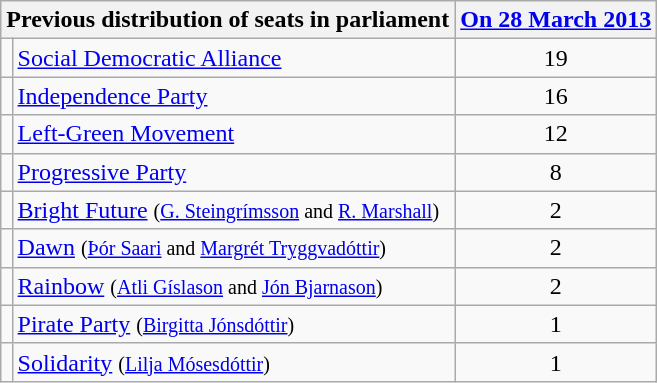<table class=wikitable style="text-align:center;">
<tr>
<th colspan=2>Previous distribution of seats in parliament</th>
<th><a href='#'>On 28 March 2013</a></th>
</tr>
<tr>
<td></td>
<td align="Left"><a href='#'>Social Democratic Alliance</a></td>
<td>19</td>
</tr>
<tr>
<td></td>
<td align="Left"><a href='#'>Independence Party</a></td>
<td>16</td>
</tr>
<tr>
<td></td>
<td align="Left"><a href='#'>Left-Green Movement</a></td>
<td>12</td>
</tr>
<tr>
<td></td>
<td align="Left"><a href='#'>Progressive Party</a></td>
<td>8</td>
</tr>
<tr>
<td></td>
<td align="Left"><a href='#'>Bright Future</a> <small>(<a href='#'>G. Steingrímsson</a> and <a href='#'>R. Marshall</a>)</small></td>
<td>2</td>
</tr>
<tr>
<td></td>
<td align=Left><a href='#'>Dawn</a> <small>(<a href='#'>Þór Saari</a> and <a href='#'>Margrét Tryggvadóttir</a>)</small></td>
<td>2</td>
</tr>
<tr>
<td></td>
<td align="Left"><a href='#'>Rainbow</a> <small>(<a href='#'>Atli Gíslason</a> and <a href='#'>Jón Bjarnason</a>)</small></td>
<td>2</td>
</tr>
<tr>
<td></td>
<td align="Left"><a href='#'>Pirate Party</a> <small>(<a href='#'>Birgitta Jónsdóttir</a>)</small></td>
<td>1</td>
</tr>
<tr>
<td></td>
<td align="Left"><a href='#'>Solidarity</a> <small>(<a href='#'>Lilja Mósesdóttir</a>)</small></td>
<td>1</td>
</tr>
</table>
